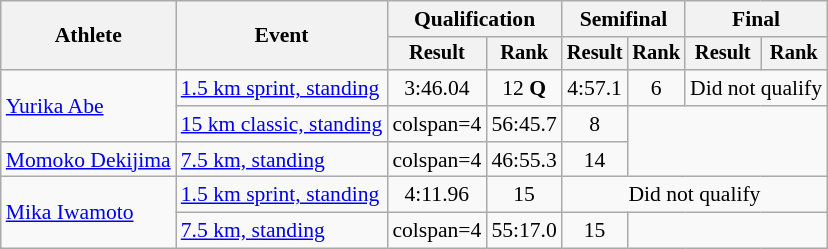<table class="wikitable" style="font-size:90%">
<tr>
<th rowspan=2>Athlete</th>
<th rowspan=2>Event</th>
<th colspan=2>Qualification</th>
<th colspan=2>Semifinal</th>
<th colspan=2>Final</th>
</tr>
<tr style="font-size:95%">
<th>Result</th>
<th>Rank</th>
<th>Result</th>
<th>Rank</th>
<th>Result</th>
<th>Rank</th>
</tr>
<tr align=center>
<td style="text-align:left;" rowspan="2"><a href='#'>Yurika Abe</a></td>
<td align=left><a href='#'>1.5 km sprint, standing</a></td>
<td>3:46.04</td>
<td>12 <strong>Q</strong></td>
<td>4:57.1</td>
<td>6</td>
<td colspan=2>Did not qualify</td>
</tr>
<tr align=center>
<td align=left><a href='#'>15 km classic, standing</a></td>
<td>colspan=4 </td>
<td>56:45.7</td>
<td>8</td>
</tr>
<tr align=center>
<td style="text-align:left;" rowspan="1"><a href='#'>Momoko Dekijima</a></td>
<td align=left><a href='#'>7.5 km, standing</a></td>
<td>colspan=4 </td>
<td>46:55.3</td>
<td>14</td>
</tr>
<tr align=center>
<td style="text-align:left;" rowspan="2"><a href='#'>Mika Iwamoto</a></td>
<td align=left><a href='#'>1.5 km sprint, standing</a></td>
<td>4:11.96</td>
<td>15</td>
<td colspan=4>Did not qualify</td>
</tr>
<tr align=center>
<td align=left><a href='#'>7.5 km, standing</a></td>
<td>colspan=4 </td>
<td>55:17.0</td>
<td>15</td>
</tr>
</table>
